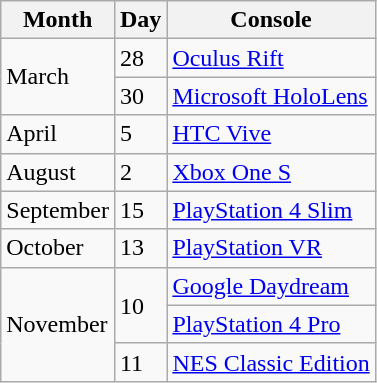<table class="wikitable">
<tr>
<th>Month</th>
<th>Day</th>
<th>Console</th>
</tr>
<tr>
<td rowspan="2">March</td>
<td>28</td>
<td><a href='#'>Oculus Rift</a></td>
</tr>
<tr>
<td>30</td>
<td><a href='#'>Microsoft HoloLens</a></td>
</tr>
<tr>
<td>April</td>
<td>5</td>
<td><a href='#'>HTC Vive</a></td>
</tr>
<tr>
<td>August</td>
<td>2</td>
<td><a href='#'>Xbox One S</a></td>
</tr>
<tr>
<td>September</td>
<td>15</td>
<td><a href='#'>PlayStation 4 Slim</a></td>
</tr>
<tr>
<td>October</td>
<td>13</td>
<td><a href='#'>PlayStation VR</a></td>
</tr>
<tr>
<td rowspan="3">November</td>
<td rowspan="2">10</td>
<td><a href='#'>Google Daydream</a></td>
</tr>
<tr>
<td><a href='#'>PlayStation 4 Pro</a></td>
</tr>
<tr>
<td>11</td>
<td><a href='#'>NES Classic Edition</a></td>
</tr>
</table>
